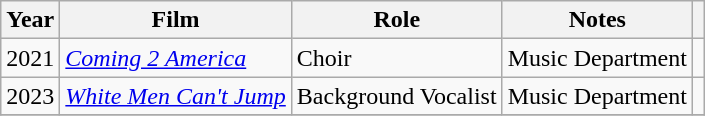<table class="wikitable">
<tr>
<th scope="col">Year</th>
<th scope="col">Film</th>
<th scope="col">Role</th>
<th scope="col">Notes</th>
<th scope="col"></th>
</tr>
<tr>
<td>2021</td>
<td><em><a href='#'>Coming 2 America</a></em></td>
<td>Choir</td>
<td>Music Department</td>
<td style="text-align: center;"></td>
</tr>
<tr>
<td>2023</td>
<td><em><a href='#'>White Men Can't Jump</a></em></td>
<td>Background Vocalist</td>
<td>Music Department</td>
<td style="text-align: center;"></td>
</tr>
<tr>
</tr>
</table>
